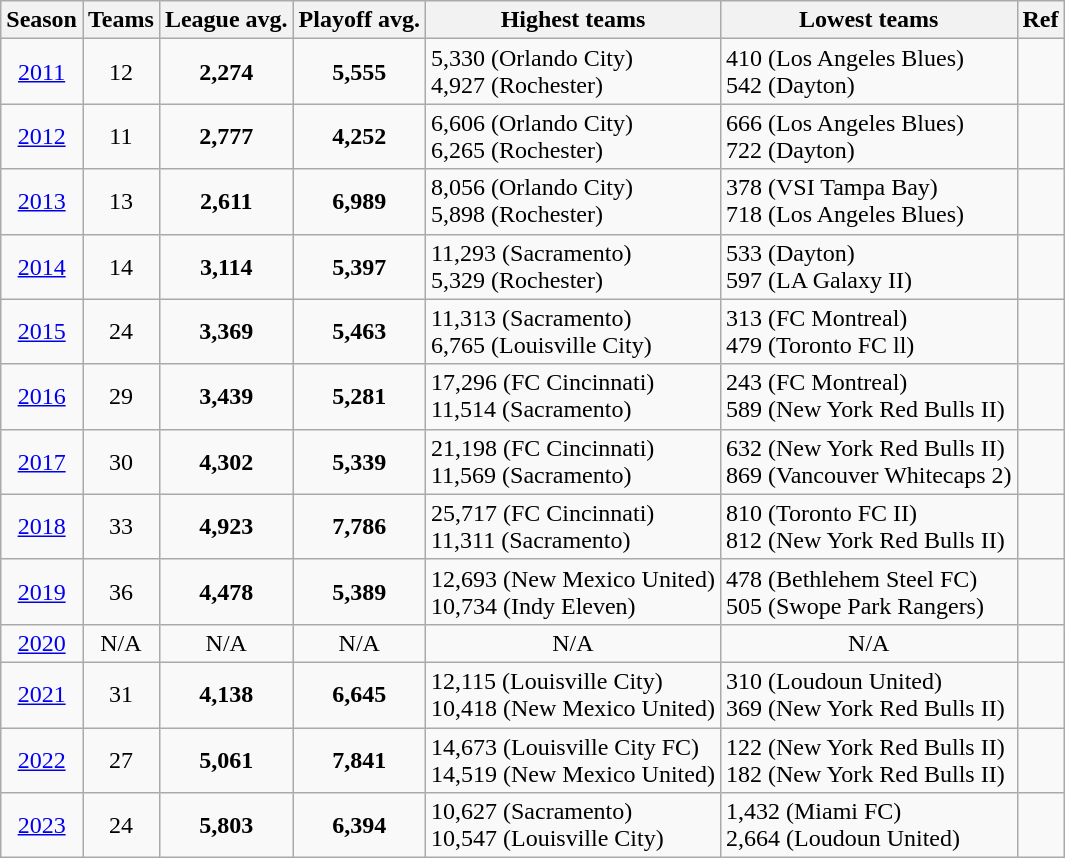<table class="wikitable sortable" style="text-align:center">
<tr>
<th scope=col>Season</th>
<th scope=col>Teams</th>
<th scope=col>League avg.</th>
<th scope=col>Playoff avg.</th>
<th scope=col>Highest teams</th>
<th scope=col>Lowest teams</th>
<th scope=col>Ref</th>
</tr>
<tr>
<td><a href='#'>2011</a></td>
<td>12</td>
<td><strong>2,274</strong></td>
<td><strong>5,555</strong></td>
<td style="text-align:left;">5,330 (Orlando City)<br>4,927 (Rochester)</td>
<td style="text-align:left;">410 (Los Angeles Blues)<br>542 (Dayton)</td>
<td></td>
</tr>
<tr>
<td><a href='#'>2012</a></td>
<td>11</td>
<td><strong>2,777</strong></td>
<td><strong>4,252</strong></td>
<td style="text-align:left;">6,606 (Orlando City)<br>6,265 (Rochester)</td>
<td style="text-align:left;">666 (Los Angeles Blues)<br>722 (Dayton)</td>
<td></td>
</tr>
<tr>
<td><a href='#'>2013</a></td>
<td>13</td>
<td><strong>2,611</strong></td>
<td><strong>6,989</strong></td>
<td style="text-align:left;">8,056 (Orlando City)<br>5,898 (Rochester)</td>
<td style="text-align:left;">378 (VSI Tampa Bay)<br>718 (Los Angeles Blues)</td>
<td></td>
</tr>
<tr>
<td><a href='#'>2014</a></td>
<td>14</td>
<td><strong>3,114</strong></td>
<td><strong>5,397</strong></td>
<td style="text-align:left;">11,293 (Sacramento)<br>5,329 (Rochester)</td>
<td style="text-align:left;">533 (Dayton)<br>597 (LA Galaxy II)</td>
<td></td>
</tr>
<tr>
<td><a href='#'>2015</a></td>
<td>24</td>
<td><strong>3,369</strong></td>
<td><strong>5,463</strong></td>
<td style="text-align:left;">11,313 (Sacramento)<br>6,765 (Louisville City)</td>
<td style="text-align:left;">313 (FC Montreal)<br>479 (Toronto FC ll)</td>
<td></td>
</tr>
<tr>
<td><a href='#'>2016</a></td>
<td>29</td>
<td><strong>3,439</strong></td>
<td><strong>5,281</strong></td>
<td style="text-align:left;">17,296 (FC Cincinnati)<br>11,514 (Sacramento)</td>
<td style="text-align:left;">243 (FC Montreal)<br>589 (New York Red Bulls II)</td>
<td></td>
</tr>
<tr>
<td><a href='#'>2017</a></td>
<td>30</td>
<td><strong>4,302</strong></td>
<td><strong>5,339</strong></td>
<td style="text-align:left;">21,198 (FC Cincinnati)<br>11,569 (Sacramento)</td>
<td style="text-align:left;">632 (New York Red Bulls II)<br>869 (Vancouver Whitecaps 2)</td>
<td></td>
</tr>
<tr>
<td><a href='#'>2018</a></td>
<td>33</td>
<td><strong>4,923</strong></td>
<td><strong>7,786</strong></td>
<td style="text-align:left;">25,717 (FC Cincinnati)<br>11,311 (Sacramento)</td>
<td style="text-align:left;">810 (Toronto FC II)<br>812 (New York Red Bulls II)</td>
<td></td>
</tr>
<tr>
<td><a href='#'>2019</a></td>
<td>36</td>
<td><strong>4,478</strong></td>
<td><strong>5,389</strong></td>
<td style="text-align:left;">12,693 (New Mexico United)<br>10,734 (Indy Eleven)</td>
<td style="text-align:left;">478 (Bethlehem Steel FC)<br>505 (Swope Park Rangers)</td>
<td></td>
</tr>
<tr>
<td><a href='#'>2020</a></td>
<td>N/A</td>
<td>N/A</td>
<td>N/A</td>
<td>N/A</td>
<td>N/A</td>
<td></td>
</tr>
<tr>
<td><a href='#'>2021</a></td>
<td>31</td>
<td><strong>4,138</strong></td>
<td><strong>6,645</strong></td>
<td style="text-align:left;">12,115 (Louisville City)<br>10,418 (New Mexico United)</td>
<td style="text-align:left;">310 (Loudoun United)<br>369 (New York Red Bulls II)</td>
<td></td>
</tr>
<tr>
<td><a href='#'>2022</a></td>
<td>27</td>
<td><strong>5,061</strong></td>
<td><strong>7,841</strong></td>
<td style="text-align:left;">14,673 (Louisville City FC)<br>14,519 (New Mexico United)</td>
<td style="text-align:left;">122 (New York Red Bulls II)<br>182 (New York Red Bulls II)</td>
<td></td>
</tr>
<tr>
<td><a href='#'>2023</a></td>
<td>24</td>
<td><strong>5,803</strong></td>
<td><strong>6,394</strong></td>
<td style="text-align:left;">10,627 (Sacramento)<br>10,547 (Louisville City)</td>
<td style="text-align:left;">1,432 (Miami FC)<br>2,664 (Loudoun United)</td>
<td></td>
</tr>
</table>
